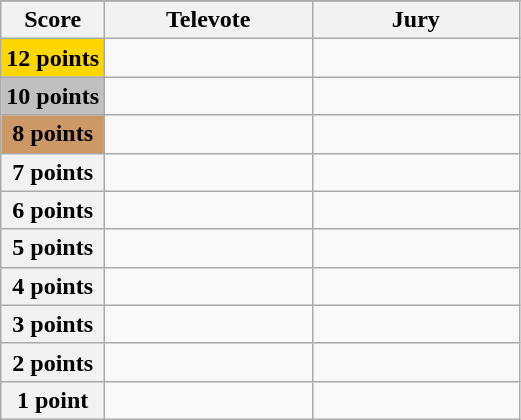<table class="wikitable">
<tr>
</tr>
<tr>
<th scope="col" width="20%">Score</th>
<th scope="col" width="40%">Televote</th>
<th scope="col" width="40%">Jury</th>
</tr>
<tr>
<th scope="row" style="background:gold">12 points</th>
<td></td>
<td></td>
</tr>
<tr>
<th scope="row" style="background:silver">10 points</th>
<td></td>
<td></td>
</tr>
<tr>
<th scope="row" style="background:#CC9966">8 points</th>
<td></td>
<td></td>
</tr>
<tr>
<th scope="row">7 points</th>
<td></td>
<td></td>
</tr>
<tr>
<th scope="row">6 points</th>
<td></td>
<td></td>
</tr>
<tr>
<th scope="row">5 points</th>
<td></td>
<td></td>
</tr>
<tr>
<th scope="row">4 points</th>
<td></td>
<td></td>
</tr>
<tr>
<th scope="row">3 points</th>
<td></td>
<td></td>
</tr>
<tr>
<th scope="row">2 points</th>
<td></td>
<td></td>
</tr>
<tr>
<th scope="row">1 point</th>
<td></td>
<td></td>
</tr>
</table>
